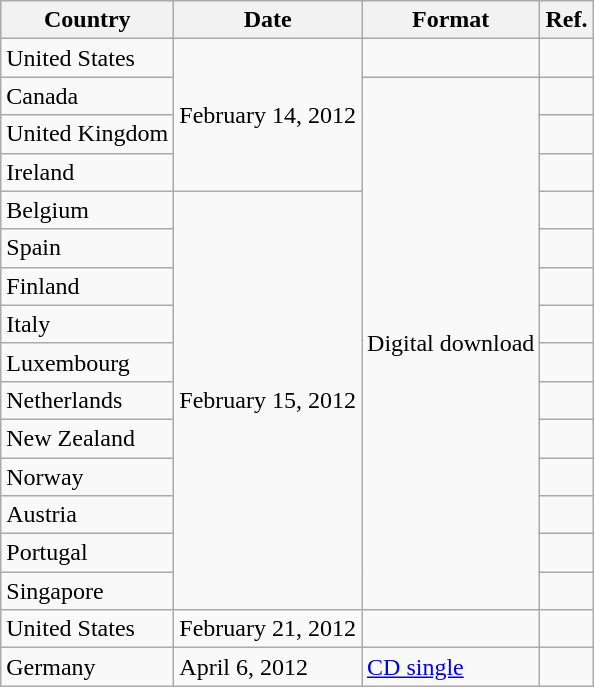<table class="wikitable">
<tr>
<th scope="col">Country</th>
<th scope="col">Date</th>
<th scope="col">Format</th>
<th>Ref.</th>
</tr>
<tr>
<td>United States</td>
<td rowspan="4">February 14, 2012</td>
<td></td>
<td></td>
</tr>
<tr>
<td>Canada</td>
<td rowspan="14">Digital download</td>
<td></td>
</tr>
<tr>
<td>United Kingdom</td>
<td></td>
</tr>
<tr>
<td>Ireland</td>
<td></td>
</tr>
<tr>
<td>Belgium</td>
<td rowspan="11">February 15, 2012</td>
<td></td>
</tr>
<tr>
<td>Spain</td>
<td></td>
</tr>
<tr>
<td>Finland</td>
<td></td>
</tr>
<tr>
<td>Italy</td>
<td></td>
</tr>
<tr>
<td>Luxembourg</td>
<td></td>
</tr>
<tr>
<td>Netherlands</td>
<td></td>
</tr>
<tr>
<td>New Zealand</td>
<td></td>
</tr>
<tr>
<td>Norway</td>
<td></td>
</tr>
<tr>
<td>Austria</td>
<td></td>
</tr>
<tr>
<td>Portugal</td>
<td></td>
</tr>
<tr>
<td>Singapore</td>
<td></td>
</tr>
<tr>
<td>United States</td>
<td>February 21, 2012</td>
<td></td>
<td></td>
</tr>
<tr>
<td>Germany</td>
<td>April 6, 2012</td>
<td><a href='#'>CD single</a></td>
<td></td>
</tr>
</table>
